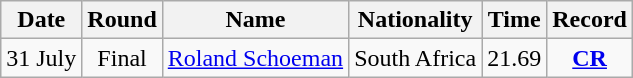<table class="wikitable" style="text-align:center">
<tr>
<th>Date</th>
<th>Round</th>
<th>Name</th>
<th>Nationality</th>
<th>Time</th>
<th>Record</th>
</tr>
<tr>
<td>31 July</td>
<td>Final</td>
<td align="left"><a href='#'>Roland Schoeman</a></td>
<td align="left"> South Africa</td>
<td>21.69</td>
<td><strong><a href='#'>CR</a></strong></td>
</tr>
</table>
